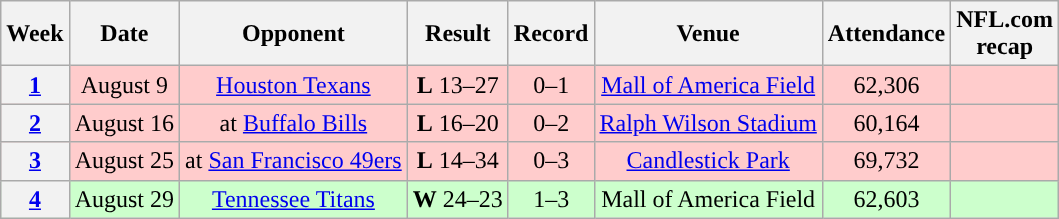<table class="wikitable" style="text-align:center">
<tr>
<th>Week</th>
<th>Date</th>
<th>Opponent</th>
<th>Result</th>
<th>Record</th>
<th>Venue</th>
<th>Attendance</th>
<th>NFL.com<br>recap</th>
</tr>
<tr style="background:#fcc">
<th><a href='#'>1</a></th>
<td>August 9</td>
<td><a href='#'>Houston Texans</a></td>
<td><strong>L</strong> 13–27</td>
<td>0–1</td>
<td><a href='#'>Mall of America Field</a></td>
<td>62,306</td>
<td></td>
</tr>
<tr style="background:#fcc">
<th><a href='#'>2</a></th>
<td>August 16</td>
<td>at <a href='#'>Buffalo Bills</a></td>
<td><strong>L</strong> 16–20</td>
<td>0–2</td>
<td><a href='#'>Ralph Wilson Stadium</a></td>
<td>60,164</td>
<td></td>
</tr>
<tr style="background:#fcc">
<th><a href='#'>3</a></th>
<td>August 25</td>
<td>at <a href='#'>San Francisco 49ers</a></td>
<td><strong>L</strong> 14–34</td>
<td>0–3</td>
<td><a href='#'>Candlestick Park</a></td>
<td>69,732</td>
<td></td>
</tr>
<tr style="background:#cfc">
<th><a href='#'>4</a></th>
<td>August 29</td>
<td><a href='#'>Tennessee Titans</a></td>
<td><strong>W</strong> 24–23</td>
<td>1–3</td>
<td>Mall of America Field</td>
<td>62,603</td>
<td></td>
</tr>
</table>
